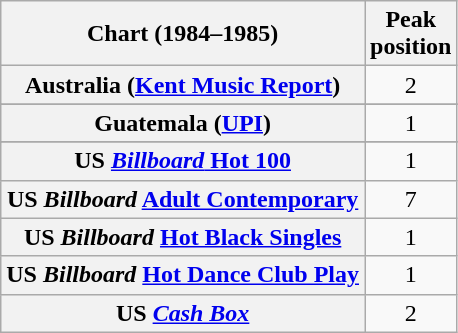<table class="wikitable sortable plainrowheaders">
<tr>
<th scope="col">Chart (1984–1985)</th>
<th scope="col">Peak<br>position</th>
</tr>
<tr>
<th scope="row">Australia (<a href='#'>Kent Music Report</a>)</th>
<td align="center">2</td>
</tr>
<tr>
</tr>
<tr>
</tr>
<tr>
</tr>
<tr>
<th scope="row">Guatemala (<a href='#'>UPI</a>)</th>
<td align="center">1</td>
</tr>
<tr>
</tr>
<tr>
</tr>
<tr>
</tr>
<tr>
<th scope="row">US <a href='#'><em>Billboard</em> Hot 100</a></th>
<td align="center">1</td>
</tr>
<tr>
<th scope="row">US <em>Billboard</em> <a href='#'>Adult Contemporary</a></th>
<td align="center">7</td>
</tr>
<tr>
<th scope="row">US <em>Billboard</em> <a href='#'>Hot Black Singles</a></th>
<td align="center">1</td>
</tr>
<tr>
<th scope="row">US <em>Billboard</em> <a href='#'>Hot Dance Club Play</a></th>
<td align="center">1</td>
</tr>
<tr>
<th scope="row">US <em><a href='#'>Cash Box</a></em></th>
<td align="center">2</td>
</tr>
</table>
